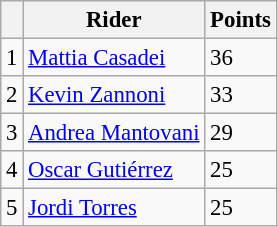<table class="wikitable" style="font-size: 95%;">
<tr>
<th></th>
<th>Rider</th>
<th>Points</th>
</tr>
<tr>
<td align=center>1</td>
<td> <a href='#'>Mattia Casadei</a></td>
<td align=left>36</td>
</tr>
<tr>
<td align=center>2</td>
<td> <a href='#'>Kevin Zannoni</a></td>
<td align=left>33</td>
</tr>
<tr>
<td align=center>3</td>
<td> <a href='#'>Andrea Mantovani</a></td>
<td align=left>29</td>
</tr>
<tr>
<td align=center>4</td>
<td> <a href='#'>Oscar Gutiérrez</a></td>
<td align=left>25</td>
</tr>
<tr>
<td align=center>5</td>
<td> <a href='#'>Jordi Torres</a></td>
<td align=left>25</td>
</tr>
</table>
